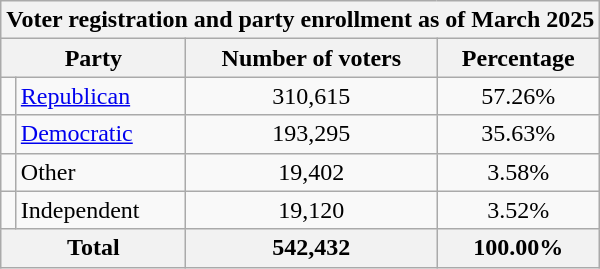<table class="wikitable">
<tr>
<th colspan="6">Voter registration and party enrollment as of March 2025</th>
</tr>
<tr>
<th colspan="2">Party</th>
<th>Number of voters</th>
<th>Percentage</th>
</tr>
<tr>
<td></td>
<td><a href='#'>Republican</a></td>
<td style="text-align:center;">310,615</td>
<td style="text-align:center;">57.26%</td>
</tr>
<tr>
<td></td>
<td><a href='#'>Democratic</a></td>
<td style="text-align:center;">193,295</td>
<td style="text-align:center;">35.63%</td>
</tr>
<tr>
<td></td>
<td>Other</td>
<td style="text-align:center;">19,402</td>
<td style="text-align:center;">3.58%</td>
</tr>
<tr>
<td></td>
<td>Independent</td>
<td style="text-align:center;">19,120</td>
<td style="text-align:center;">3.52%</td>
</tr>
<tr>
<th colspan="2">Total</th>
<th style="text-align:center;">542,432</th>
<th style="text-align:center;">100.00%</th>
</tr>
</table>
